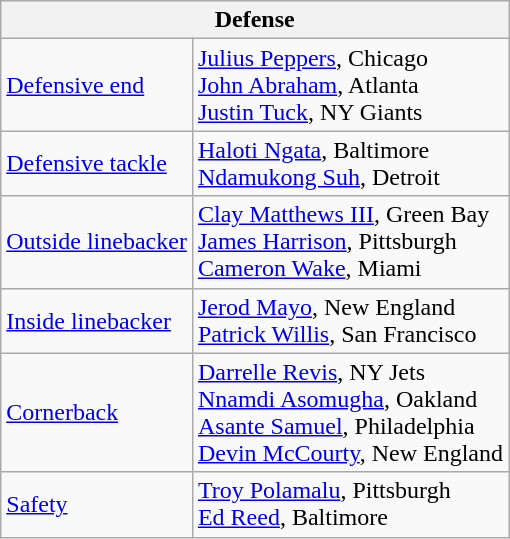<table class="wikitable">
<tr>
<th colspan="2">Defense</th>
</tr>
<tr>
<td><a href='#'>Defensive end</a></td>
<td><a href='#'>Julius Peppers</a>, Chicago<br><a href='#'>John Abraham</a>, Atlanta<br><a href='#'>Justin Tuck</a>, NY Giants</td>
</tr>
<tr>
<td><a href='#'>Defensive tackle</a></td>
<td><a href='#'>Haloti Ngata</a>, Baltimore<br><a href='#'>Ndamukong Suh</a>, Detroit</td>
</tr>
<tr>
<td><a href='#'>Outside linebacker</a></td>
<td><a href='#'>Clay Matthews III</a>, Green Bay<br><a href='#'>James Harrison</a>, Pittsburgh<br><a href='#'>Cameron Wake</a>, Miami</td>
</tr>
<tr>
<td><a href='#'>Inside linebacker</a></td>
<td><a href='#'>Jerod Mayo</a>, New England<br><a href='#'>Patrick Willis</a>, San Francisco</td>
</tr>
<tr>
<td><a href='#'>Cornerback</a></td>
<td><a href='#'>Darrelle Revis</a>, NY Jets<br><a href='#'>Nnamdi Asomugha</a>, Oakland<br><a href='#'>Asante Samuel</a>, Philadelphia<br><a href='#'>Devin McCourty</a>, New England</td>
</tr>
<tr>
<td><a href='#'>Safety</a></td>
<td><a href='#'>Troy Polamalu</a>, Pittsburgh<br><a href='#'>Ed Reed</a>, Baltimore</td>
</tr>
</table>
